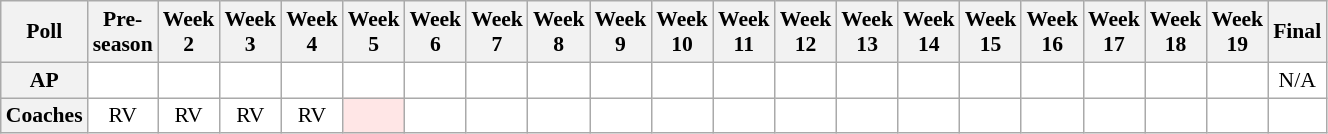<table class="wikitable" style="white-space:nowrap;font-size:90%">
<tr>
<th>Poll</th>
<th>Pre-<br>season</th>
<th>Week<br>2</th>
<th>Week<br>3</th>
<th>Week<br>4</th>
<th>Week<br>5</th>
<th>Week<br>6</th>
<th>Week<br>7</th>
<th>Week<br>8</th>
<th>Week<br>9</th>
<th>Week<br>10</th>
<th>Week<br>11</th>
<th>Week<br>12</th>
<th>Week<br>13</th>
<th>Week<br>14</th>
<th>Week<br>15</th>
<th>Week<br>16</th>
<th>Week<br>17</th>
<th>Week<br>18</th>
<th>Week<br>19</th>
<th>Final</th>
</tr>
<tr style="text-align:center;">
<th>AP</th>
<td style="background:#FFF;"></td>
<td style="background:#FFF;"></td>
<td style="background:#FFF;"></td>
<td style="background:#FFF;"></td>
<td style="background:#FFF;"></td>
<td style="background:#FFF;"></td>
<td style="background:#FFF;"></td>
<td style="background:#FFF;"></td>
<td style="background:#FFF;"></td>
<td style="background:#FFF;"></td>
<td style="background:#FFF;"></td>
<td style="background:#FFF;"></td>
<td style="background:#FFF;"></td>
<td style="background:#FFF;"></td>
<td style="background:#FFF;"></td>
<td style="background:#FFF;"></td>
<td style="background:#FFF;"></td>
<td style="background:#FFF;"></td>
<td style="background:#FFF;"></td>
<td style="background:#FFF;">N/A</td>
</tr>
<tr style="text-align:center;">
<th>Coaches</th>
<td style="background:#FFF;">RV</td>
<td style="background:#FFF;">RV</td>
<td style="background:#FFF;">RV</td>
<td style="background:#FFF;">RV</td>
<td style="background:#FFE6E6;"></td>
<td style="background:#FFF;"></td>
<td style="background:#FFF;"></td>
<td style="background:#FFF;"></td>
<td style="background:#FFF;"></td>
<td style="background:#FFF;"></td>
<td style="background:#FFF;"></td>
<td style="background:#FFF;"></td>
<td style="background:#FFF;"></td>
<td style="background:#FFF;"></td>
<td style="background:#FFF;"></td>
<td style="background:#FFF;"></td>
<td style="background:#FFF;"></td>
<td style="background:#FFF;"></td>
<td style="background:#FFF;"></td>
<td style="background:#FFF;"></td>
</tr>
</table>
